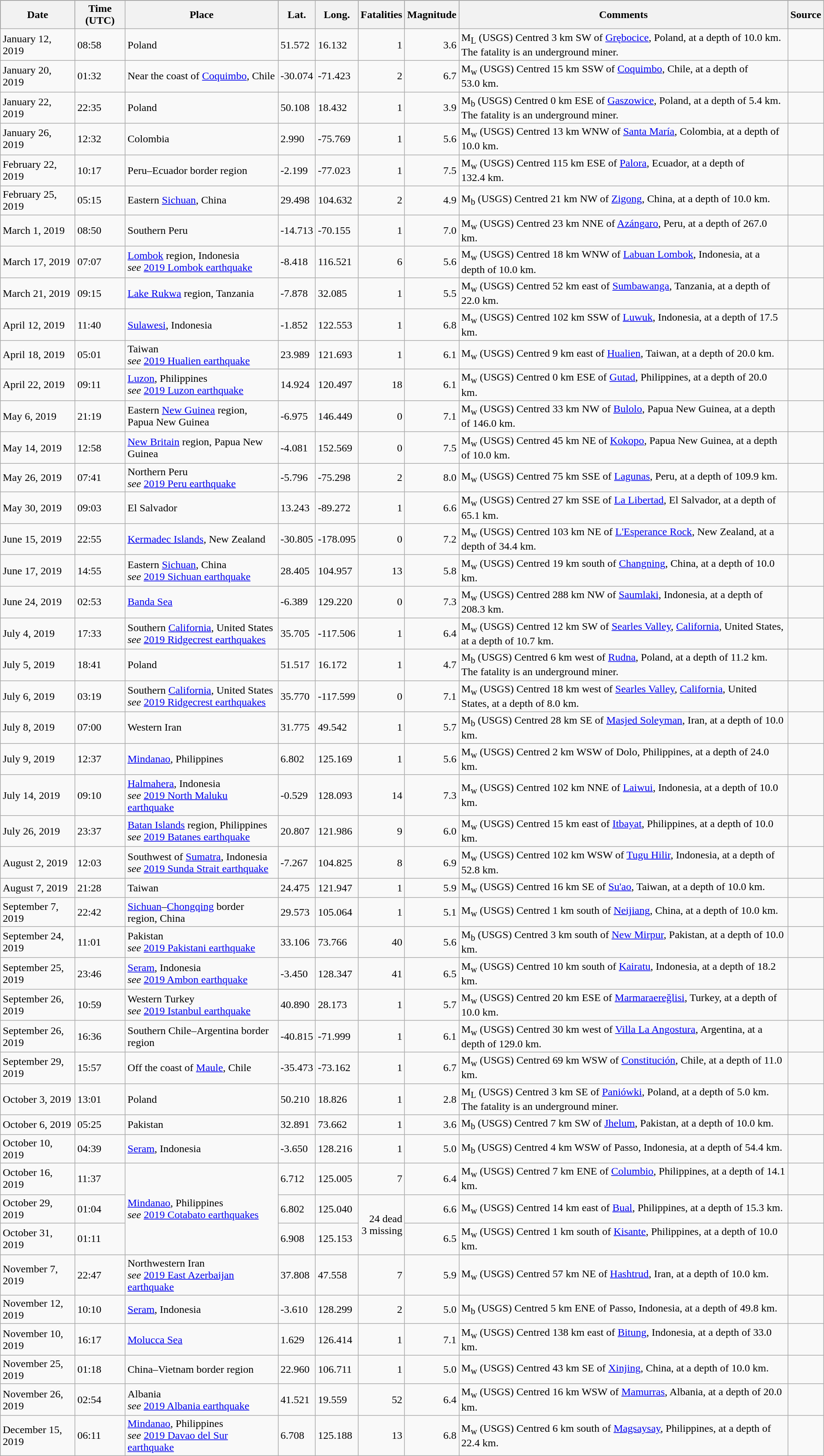<table class="wikitable sortable">
<tr style="background:black;">
<th>Date</th>
<th>Time (UTC)</th>
<th>Place</th>
<th>Lat.</th>
<th>Long.</th>
<th>Fatalities</th>
<th>Magnitude</th>
<th>Comments</th>
<th>Source<br></th>
</tr>
<tr>
<td>January 12, 2019</td>
<td>08:58</td>
<td> Poland</td>
<td>51.572</td>
<td>16.132</td>
<td style="text-align:right;">1</td>
<td style="text-align:right;">3.6</td>
<td>M<sub>L</sub> (USGS) Centred 3 km SW of <a href='#'>Grębocice</a>, Poland, at a depth of 10.0 km. The fatality is an underground miner.</td>
<td style="text-align:right;"></td>
</tr>
<tr>
<td>January 20, 2019</td>
<td>01:32</td>
<td> Near the coast of <a href='#'>Coquimbo</a>, Chile</td>
<td>-30.074</td>
<td>-71.423</td>
<td style="text-align:right;">2</td>
<td style="text-align:right;">6.7</td>
<td>M<sub>w</sub> (USGS) Centred 15 km SSW of <a href='#'>Coquimbo</a>, Chile, at a depth of 53.0 km.</td>
<td style="text-align:right;"></td>
</tr>
<tr>
<td>January 22, 2019</td>
<td>22:35</td>
<td> Poland</td>
<td>50.108</td>
<td>18.432</td>
<td style="text-align:right;">1</td>
<td style="text-align:right;">3.9</td>
<td>M<sub>b</sub> (USGS) Centred 0 km ESE of <a href='#'>Gaszowice</a>, Poland, at a depth of 5.4 km. The fatality is an underground miner.</td>
<td style="text-align:right;"></td>
</tr>
<tr>
<td>January 26, 2019</td>
<td>12:32</td>
<td> Colombia</td>
<td>2.990</td>
<td>-75.769</td>
<td style="text-align:right;">1</td>
<td style="text-align:right;">5.6</td>
<td>M<sub>w</sub> (USGS) Centred 13 km WNW of <a href='#'>Santa María</a>, Colombia, at a depth of 10.0 km.</td>
<td style="text-align:right;"></td>
</tr>
<tr>
<td>February 22, 2019</td>
<td>10:17</td>
<td> Peru–Ecuador border region</td>
<td>-2.199</td>
<td>-77.023</td>
<td style="text-align:right;">1</td>
<td style="text-align:right;">7.5</td>
<td>M<sub>w</sub> (USGS) Centred 115 km ESE of <a href='#'>Palora</a>, Ecuador, at a depth of 132.4 km.</td>
<td style="text-align:right;"></td>
</tr>
<tr>
<td>February 25, 2019</td>
<td>05:15</td>
<td> Eastern <a href='#'>Sichuan</a>, China</td>
<td>29.498</td>
<td>104.632</td>
<td style="text-align:right;">2</td>
<td style="text-align:right;">4.9</td>
<td>M<sub>b</sub> (USGS) Centred 21 km NW of <a href='#'>Zigong</a>, China, at a depth of 10.0 km.</td>
<td style="text-align:right;"></td>
</tr>
<tr>
<td>March 1, 2019</td>
<td>08:50</td>
<td> Southern Peru</td>
<td>-14.713</td>
<td>-70.155</td>
<td style="text-align:right;">1</td>
<td style="text-align:right;">7.0</td>
<td>M<sub>w</sub> (USGS) Centred 23 km NNE of <a href='#'>Azángaro</a>, Peru, at a depth of 267.0 km.</td>
<td style="text-align:right;"></td>
</tr>
<tr>
<td>March 17, 2019</td>
<td>07:07</td>
<td> <a href='#'>Lombok</a> region, Indonesia<br> <em>see</em> <a href='#'>2019 Lombok earthquake</a></td>
<td>-8.418</td>
<td>116.521</td>
<td style="text-align:right;">6</td>
<td style="text-align:right;">5.6</td>
<td>M<sub>w</sub> (USGS) Centred 18 km WNW of <a href='#'>Labuan Lombok</a>, Indonesia, at a depth of 10.0 km.</td>
<td style="text-align:right;"></td>
</tr>
<tr>
<td>March 21, 2019</td>
<td>09:15</td>
<td> <a href='#'>Lake Rukwa</a> region, Tanzania</td>
<td>-7.878</td>
<td>32.085</td>
<td style="text-align:right;">1</td>
<td style="text-align:right;">5.5</td>
<td>M<sub>w</sub> (USGS) Centred 52 km east of <a href='#'>Sumbawanga</a>, Tanzania, at a depth of 22.0 km.</td>
<td style="text-align:right;"></td>
</tr>
<tr>
<td>April 12, 2019</td>
<td>11:40</td>
<td> <a href='#'>Sulawesi</a>, Indonesia</td>
<td>-1.852</td>
<td>122.553</td>
<td style="text-align:right;">1</td>
<td style="text-align:right;">6.8</td>
<td>M<sub>w</sub> (USGS) Centred 102 km SSW of <a href='#'>Luwuk</a>, Indonesia, at a depth of 17.5 km.</td>
<td style="text-align:right;"></td>
</tr>
<tr>
<td>April 18, 2019</td>
<td>05:01</td>
<td> Taiwan<br> <em>see</em> <a href='#'>2019 Hualien earthquake</a></td>
<td>23.989</td>
<td>121.693</td>
<td style="text-align:right;">1</td>
<td style="text-align:right;">6.1</td>
<td>M<sub>w</sub> (USGS) Centred 9 km east of <a href='#'>Hualien</a>, Taiwan, at a depth of 20.0 km.</td>
<td style="text-align:right;"></td>
</tr>
<tr>
<td>April 22, 2019</td>
<td>09:11</td>
<td> <a href='#'>Luzon</a>, Philippines<br> <em>see</em> <a href='#'>2019 Luzon earthquake</a></td>
<td>14.924</td>
<td>120.497</td>
<td style="text-align:right;">18</td>
<td style="text-align:right;">6.1</td>
<td>M<sub>w</sub> (USGS) Centred 0 km ESE of <a href='#'>Gutad</a>, Philippines, at a depth of 20.0 km.</td>
<td style="text-align:right;"></td>
</tr>
<tr>
<td>May 6, 2019</td>
<td>21:19</td>
<td> Eastern <a href='#'>New Guinea</a> region, Papua New Guinea</td>
<td>-6.975</td>
<td>146.449</td>
<td style="text-align:right;">0</td>
<td style="text-align:right;">7.1</td>
<td>M<sub>w</sub> (USGS) Centred 33 km NW of <a href='#'>Bulolo</a>, Papua New Guinea, at a depth of 146.0 km.</td>
<td style="text-align:right;"></td>
</tr>
<tr>
<td>May 14, 2019</td>
<td>12:58</td>
<td> <a href='#'>New Britain</a> region, Papua New Guinea</td>
<td>-4.081</td>
<td>152.569</td>
<td style="text-align:right;">0</td>
<td style="text-align:right;">7.5</td>
<td>M<sub>w</sub> (USGS) Centred 45 km NE of <a href='#'>Kokopo</a>, Papua New Guinea, at a depth of 10.0 km.</td>
<td style="text-align:right;"></td>
</tr>
<tr>
<td>May 26, 2019</td>
<td>07:41</td>
<td> Northern Peru<br> <em>see</em> <a href='#'>2019 Peru earthquake</a></td>
<td>-5.796</td>
<td>-75.298</td>
<td style="text-align:right;">2</td>
<td style="text-align:right;">8.0</td>
<td>M<sub>w</sub> (USGS) Centred 75 km SSE of <a href='#'>Lagunas</a>, Peru, at a depth of 109.9 km.</td>
<td style="text-align:right;"></td>
</tr>
<tr>
<td>May 30, 2019</td>
<td>09:03</td>
<td> El Salvador</td>
<td>13.243</td>
<td>-89.272</td>
<td style="text-align:right;">1</td>
<td style="text-align:right;">6.6</td>
<td>M<sub>w</sub> (USGS) Centred 27 km SSE of <a href='#'>La Libertad</a>, El Salvador, at a depth of 65.1 km.</td>
<td style="text-align:right;"></td>
</tr>
<tr>
<td>June 15, 2019</td>
<td>22:55</td>
<td> <a href='#'>Kermadec Islands</a>, New Zealand</td>
<td>-30.805</td>
<td>-178.095</td>
<td style="text-align:right;">0</td>
<td style="text-align:right;">7.2</td>
<td>M<sub>w</sub> (USGS) Centred 103 km NE of <a href='#'>L'Esperance Rock</a>, New Zealand, at a depth of 34.4 km.</td>
<td style="text-align:right;"></td>
</tr>
<tr>
<td>June 17, 2019</td>
<td>14:55</td>
<td> Eastern <a href='#'>Sichuan</a>, China<br> <em>see</em> <a href='#'>2019 Sichuan earthquake</a></td>
<td>28.405</td>
<td>104.957</td>
<td style="text-align:right;">13</td>
<td style="text-align:right;">5.8</td>
<td>M<sub>w</sub> (USGS) Centred 19 km south of <a href='#'>Changning</a>, China, at a depth of 10.0 km.</td>
<td style="text-align:right;"></td>
</tr>
<tr>
<td>June 24, 2019</td>
<td>02:53</td>
<td> <a href='#'>Banda Sea</a></td>
<td>-6.389</td>
<td>129.220</td>
<td style="text-align:right;">0</td>
<td style="text-align:right;">7.3</td>
<td>M<sub>w</sub> (USGS) Centred 288 km NW of <a href='#'>Saumlaki</a>, Indonesia, at a depth of 208.3 km.</td>
<td style="text-align:right;"></td>
</tr>
<tr>
<td>July 4, 2019</td>
<td>17:33</td>
<td> Southern <a href='#'>California</a>, United States<br> <em>see</em> <a href='#'>2019 Ridgecrest earthquakes</a></td>
<td>35.705</td>
<td>-117.506</td>
<td style="text-align:right;">1</td>
<td style="text-align:right;">6.4</td>
<td>M<sub>w</sub> (USGS) Centred 12 km SW of <a href='#'>Searles Valley</a>, <a href='#'>California</a>, United States, at a depth of 10.7 km.</td>
<td style="text-align:right;"></td>
</tr>
<tr>
<td>July 5, 2019</td>
<td>18:41</td>
<td> Poland</td>
<td>51.517</td>
<td>16.172</td>
<td style="text-align:right;">1</td>
<td style="text-align:right;">4.7</td>
<td>M<sub>b</sub> (USGS) Centred 6 km west of <a href='#'>Rudna</a>, Poland, at a depth of 11.2 km. The fatality is an underground miner.</td>
<td style="text-align:right;"></td>
</tr>
<tr>
<td>July 6, 2019</td>
<td>03:19</td>
<td> Southern <a href='#'>California</a>, United States<br> <em>see</em> <a href='#'>2019 Ridgecrest earthquakes</a></td>
<td>35.770</td>
<td>-117.599</td>
<td style="text-align:right;">0</td>
<td style="text-align:right;">7.1</td>
<td>M<sub>w</sub> (USGS) Centred 18 km west of <a href='#'>Searles Valley</a>, <a href='#'>California</a>, United States, at a depth of 8.0 km.</td>
<td style="text-align:right;"></td>
</tr>
<tr>
<td>July 8, 2019</td>
<td>07:00</td>
<td> Western Iran</td>
<td>31.775</td>
<td>49.542</td>
<td style="text-align:right;">1</td>
<td style="text-align:right;">5.7</td>
<td>M<sub>b</sub> (USGS) Centred 28 km SE of <a href='#'>Masjed Soleyman</a>, Iran, at a depth of 10.0 km.</td>
<td style="text-align:right;"></td>
</tr>
<tr>
<td>July 9, 2019</td>
<td>12:37</td>
<td> <a href='#'>Mindanao</a>, Philippines</td>
<td>6.802</td>
<td>125.169</td>
<td style="text-align:right;">1</td>
<td style="text-align:right;">5.6</td>
<td>M<sub>w</sub> (USGS) Centred 2 km WSW of Dolo, Philippines, at a depth of 24.0 km.</td>
<td style="text-align:right;"></td>
</tr>
<tr>
<td>July 14, 2019</td>
<td>09:10</td>
<td> <a href='#'>Halmahera</a>, Indonesia<br> <em>see</em> <a href='#'>2019 North Maluku earthquake</a></td>
<td>-0.529</td>
<td>128.093</td>
<td style="text-align:right;">14</td>
<td style="text-align:right;">7.3</td>
<td>M<sub>w</sub> (USGS) Centred 102 km NNE of <a href='#'>Laiwui</a>, Indonesia, at a depth of 10.0 km.</td>
<td style="text-align:right;"></td>
</tr>
<tr>
<td>July 26, 2019</td>
<td>23:37</td>
<td> <a href='#'>Batan Islands</a> region, Philippines<br> <em>see</em> <a href='#'>2019 Batanes earthquake</a></td>
<td>20.807</td>
<td>121.986</td>
<td style="text-align:right;">9</td>
<td style="text-align:right;">6.0</td>
<td>M<sub>w</sub> (USGS) Centred 15 km east of <a href='#'>Itbayat</a>, Philippines, at a depth of 10.0 km.</td>
<td style="text-align:right;"></td>
</tr>
<tr>
<td>August 2, 2019</td>
<td>12:03</td>
<td> Southwest of <a href='#'>Sumatra</a>, Indonesia<br> <em>see</em> <a href='#'>2019 Sunda Strait earthquake</a></td>
<td>-7.267</td>
<td>104.825</td>
<td style="text-align:right;">8</td>
<td style="text-align:right;">6.9</td>
<td>M<sub>w</sub> (USGS) Centred 102 km WSW of <a href='#'>Tugu Hilir</a>, Indonesia, at a depth of 52.8 km.</td>
<td style="text-align:right;"></td>
</tr>
<tr>
<td>August 7, 2019</td>
<td>21:28</td>
<td> Taiwan</td>
<td>24.475</td>
<td>121.947</td>
<td style="text-align:right;">1</td>
<td style="text-align:right;">5.9</td>
<td>M<sub>w</sub> (USGS) Centred 16 km SE of <a href='#'>Su'ao</a>, Taiwan, at a depth of 10.0 km.</td>
<td style="text-align:right;"></td>
</tr>
<tr>
<td>September 7, 2019</td>
<td>22:42</td>
<td> <a href='#'>Sichuan</a>–<a href='#'>Chongqing</a> border region, China</td>
<td>29.573</td>
<td>105.064</td>
<td style="text-align:right;">1</td>
<td style="text-align:right;">5.1</td>
<td>M<sub>w</sub> (USGS) Centred 1 km south of <a href='#'>Neijiang</a>, China, at a depth of 10.0 km.</td>
<td style="text-align:right;"></td>
</tr>
<tr>
<td>September 24, 2019</td>
<td>11:01</td>
<td> Pakistan<br> <em>see</em> <a href='#'>2019 Pakistani earthquake</a></td>
<td>33.106</td>
<td>73.766</td>
<td style="text-align:right;">40</td>
<td style="text-align:right;">5.6</td>
<td>M<sub>b</sub> (USGS) Centred 3 km south of <a href='#'>New Mirpur</a>, Pakistan, at a depth of 10.0 km.</td>
<td style="text-align:right;"></td>
</tr>
<tr>
<td>September 25, 2019</td>
<td>23:46</td>
<td> <a href='#'>Seram</a>, Indonesia<br> <em>see</em> <a href='#'>2019 Ambon earthquake</a></td>
<td>-3.450</td>
<td>128.347</td>
<td style="text-align:right;">41</td>
<td style="text-align:right;">6.5</td>
<td>M<sub>w</sub> (USGS) Centred 10 km south of <a href='#'>Kairatu</a>, Indonesia, at a depth of 18.2 km.</td>
<td style="text-align:right;"></td>
</tr>
<tr>
<td>September 26, 2019</td>
<td>10:59</td>
<td> Western Turkey<br> <em>see</em> <a href='#'>2019 Istanbul earthquake</a></td>
<td>40.890</td>
<td>28.173</td>
<td style="text-align:right;">1</td>
<td style="text-align:right;">5.7</td>
<td>M<sub>w</sub> (USGS) Centred 20 km ESE of <a href='#'>Marmaraereğlisi</a>, Turkey, at a depth of 10.0 km.</td>
<td style="text-align:right;"></td>
</tr>
<tr>
<td>September 26, 2019</td>
<td>16:36</td>
<td> Southern Chile–Argentina border region</td>
<td>-40.815</td>
<td>-71.999</td>
<td style="text-align:right;">1</td>
<td style="text-align:right;">6.1</td>
<td>M<sub>w</sub> (USGS) Centred 30 km west of <a href='#'>Villa La Angostura</a>, Argentina, at a depth of 129.0 km.</td>
<td style="text-align:right;"></td>
</tr>
<tr>
<td>September 29, 2019</td>
<td>15:57</td>
<td> Off the coast of <a href='#'>Maule</a>, Chile</td>
<td>-35.473</td>
<td>-73.162</td>
<td style="text-align:right;">1</td>
<td style="text-align:right;">6.7</td>
<td>M<sub>w</sub> (USGS) Centred 69 km WSW of <a href='#'>Constitución</a>, Chile, at a depth of 11.0 km.</td>
<td style="text-align:right;"></td>
</tr>
<tr>
<td>October 3, 2019</td>
<td>13:01</td>
<td> Poland</td>
<td>50.210</td>
<td>18.826</td>
<td style="text-align:right;">1</td>
<td style="text-align:right;">2.8</td>
<td>M<sub>L</sub> (USGS) Centred 3 km SE of <a href='#'>Paniówki</a>, Poland, at a depth of 5.0 km. The fatality is an underground miner.</td>
<td style="text-align:right;"></td>
</tr>
<tr>
<td>October 6, 2019</td>
<td>05:25</td>
<td> Pakistan</td>
<td>32.891</td>
<td>73.662</td>
<td style="text-align:right;">1</td>
<td style="text-align:right;">3.6</td>
<td>M<sub>b</sub> (USGS) Centred 7 km SW of <a href='#'>Jhelum</a>, Pakistan, at a depth of 10.0 km.</td>
<td style="text-align:right;"></td>
</tr>
<tr>
<td>October 10, 2019</td>
<td>04:39</td>
<td> <a href='#'>Seram</a>, Indonesia</td>
<td>-3.650</td>
<td>128.216</td>
<td style="text-align:right;">1</td>
<td style="text-align:right;">5.0</td>
<td>M<sub>b</sub> (USGS) Centred 4 km WSW of Passo, Indonesia, at a depth of 54.4 km.</td>
<td style="text-align:right;"></td>
</tr>
<tr>
<td>October 16, 2019</td>
<td>11:37</td>
<td rowspan="3"> <a href='#'>Mindanao</a>, Philippines<br> <em>see</em> <a href='#'>2019 Cotabato earthquakes</a></td>
<td>6.712</td>
<td>125.005</td>
<td style="text-align:right;">7</td>
<td style="text-align:right;">6.4</td>
<td>M<sub>w</sub> (USGS) Centred 7 km ENE of <a href='#'>Columbio</a>, Philippines, at a depth of 14.1 km.</td>
<td style="text-align:right;"></td>
</tr>
<tr>
<td>October 29, 2019</td>
<td>01:04</td>
<td>6.802</td>
<td>125.040</td>
<td rowspan="2" style="text-align:right;">24 dead<br>3 missing</td>
<td style="text-align:right;">6.6</td>
<td>M<sub>w</sub> (USGS) Centred 14 km east of <a href='#'>Bual</a>, Philippines, at a depth of 15.3 km.</td>
<td style="text-align:right;"></td>
</tr>
<tr>
<td>October 31, 2019</td>
<td>01:11</td>
<td>6.908</td>
<td>125.153</td>
<td style="text-align:right;">6.5</td>
<td>M<sub>w</sub> (USGS) Centred 1 km south of <a href='#'>Kisante</a>, Philippines, at a depth of 10.0 km.</td>
<td style="text-align:right;"></td>
</tr>
<tr>
<td>November 7, 2019</td>
<td>22:47</td>
<td> Northwestern Iran<br> <em>see</em> <a href='#'>2019 East Azerbaijan earthquake</a></td>
<td>37.808</td>
<td>47.558</td>
<td style="text-align:right;">7</td>
<td style="text-align:right;">5.9</td>
<td>M<sub>w</sub> (USGS) Centred 57 km NE of <a href='#'>Hashtrud</a>, Iran, at a depth of 10.0 km.</td>
<td style="text-align:right;"></td>
</tr>
<tr>
<td>November 12, 2019</td>
<td>10:10</td>
<td> <a href='#'>Seram</a>, Indonesia</td>
<td>-3.610</td>
<td>128.299</td>
<td style="text-align:right;">2</td>
<td style="text-align:right;">5.0</td>
<td>M<sub>b</sub> (USGS) Centred 5 km ENE of Passo, Indonesia, at a depth of 49.8 km.</td>
<td style="text-align:right;"></td>
</tr>
<tr>
<td>November 10, 2019</td>
<td>16:17</td>
<td> <a href='#'>Molucca Sea</a></td>
<td>1.629</td>
<td>126.414</td>
<td style="text-align:right;">1</td>
<td style="text-align:right;">7.1</td>
<td>M<sub>w</sub> (USGS) Centred 138 km east of <a href='#'>Bitung</a>, Indonesia, at a depth of 33.0 km.</td>
<td style="text-align:right;"></td>
</tr>
<tr>
<td>November 25, 2019</td>
<td>01:18</td>
<td> China–Vietnam border region</td>
<td>22.960</td>
<td>106.711</td>
<td style="text-align:right;">1</td>
<td style="text-align:right;">5.0</td>
<td>M<sub>w</sub> (USGS) Centred 43 km SE of <a href='#'>Xinjing</a>, China, at a depth of 10.0 km.</td>
<td style="text-align:right;"></td>
</tr>
<tr>
<td>November 26, 2019</td>
<td>02:54</td>
<td> Albania<br> <em>see</em> <a href='#'>2019 Albania earthquake</a></td>
<td>41.521</td>
<td>19.559</td>
<td style="text-align:right;">52</td>
<td style="text-align:right;">6.4</td>
<td>M<sub>w</sub> (USGS) Centred 16 km WSW of <a href='#'>Mamurras</a>, Albania, at a depth of 20.0 km.</td>
<td style="text-align:right;"></td>
</tr>
<tr>
<td>December 15, 2019</td>
<td>06:11</td>
<td> <a href='#'>Mindanao</a>, Philippines<br> <em>see</em> <a href='#'>2019 Davao del Sur earthquake</a></td>
<td>6.708</td>
<td>125.188</td>
<td style="text-align:right;">13</td>
<td style="text-align:right;">6.8</td>
<td>M<sub>w</sub> (USGS) Centred 6 km south of <a href='#'>Magsaysay</a>, Philippines, at a depth of 22.4 km.</td>
<td style="text-align:right;"></td>
</tr>
</table>
